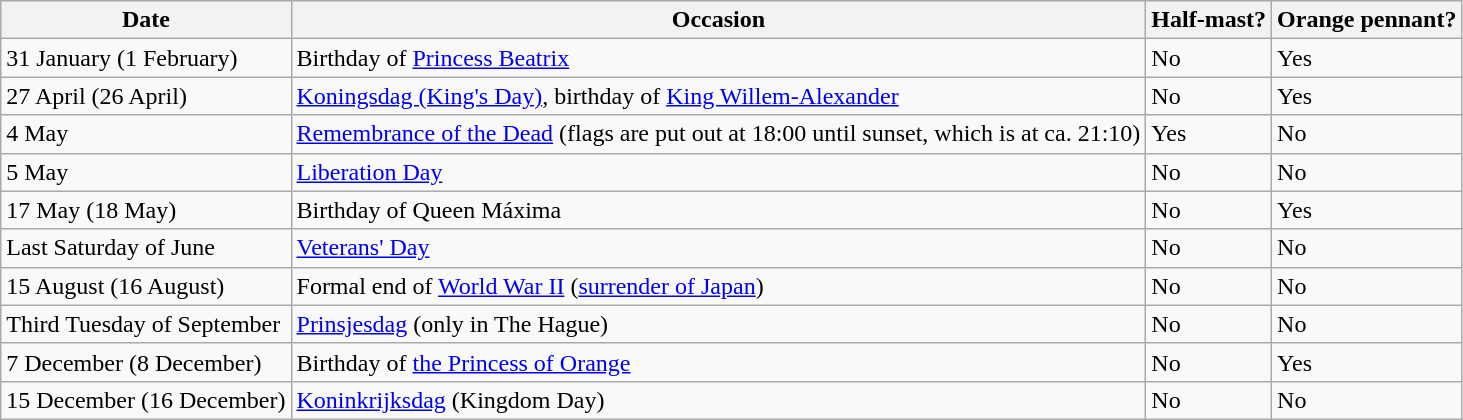<table class="wikitable">
<tr>
<th>Date</th>
<th>Occasion</th>
<th>Half-mast?</th>
<th>Orange pennant?</th>
</tr>
<tr>
<td>31 January (1 February)</td>
<td>Birthday of <a href='#'>Princess Beatrix</a></td>
<td>No</td>
<td>Yes</td>
</tr>
<tr>
<td>27 April (26 April)</td>
<td><a href='#'>Koningsdag (King's Day)</a>, birthday of <a href='#'>King Willem-Alexander</a></td>
<td>No</td>
<td>Yes</td>
</tr>
<tr>
<td>4 May</td>
<td><a href='#'>Remembrance of the Dead</a> (flags are put out at 18:00 until sunset, which is at ca. 21:10)</td>
<td>Yes</td>
<td>No</td>
</tr>
<tr>
<td>5 May</td>
<td><a href='#'>Liberation Day</a></td>
<td>No</td>
<td>No</td>
</tr>
<tr>
<td>17 May (18 May)</td>
<td>Birthday of Queen Máxima</td>
<td>No</td>
<td>Yes</td>
</tr>
<tr>
<td>Last Saturday of June</td>
<td><a href='#'>Veterans' Day</a></td>
<td>No</td>
<td>No</td>
</tr>
<tr>
<td>15 August (16 August)</td>
<td>Formal end of <a href='#'>World War II</a> (<a href='#'>surrender of Japan</a>)</td>
<td>No</td>
<td>No</td>
</tr>
<tr>
<td>Third Tuesday of September</td>
<td><a href='#'>Prinsjesdag</a> (only in The Hague)</td>
<td>No</td>
<td>No</td>
</tr>
<tr>
<td>7 December (8 December)</td>
<td>Birthday of <a href='#'>the Princess of Orange</a></td>
<td>No</td>
<td>Yes</td>
</tr>
<tr>
<td>15 December (16 December)</td>
<td><a href='#'>Koninkrijksdag</a> (Kingdom Day)</td>
<td>No</td>
<td>No</td>
</tr>
</table>
